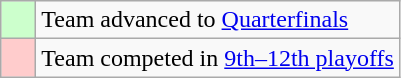<table class="wikitable">
<tr>
<td style="background: #ccffcc;">    </td>
<td>Team advanced to <a href='#'>Quarterfinals</a></td>
</tr>
<tr>
<td style="background: #ffcccc;">    </td>
<td>Team competed in <a href='#'>9th–12th playoffs</a></td>
</tr>
</table>
